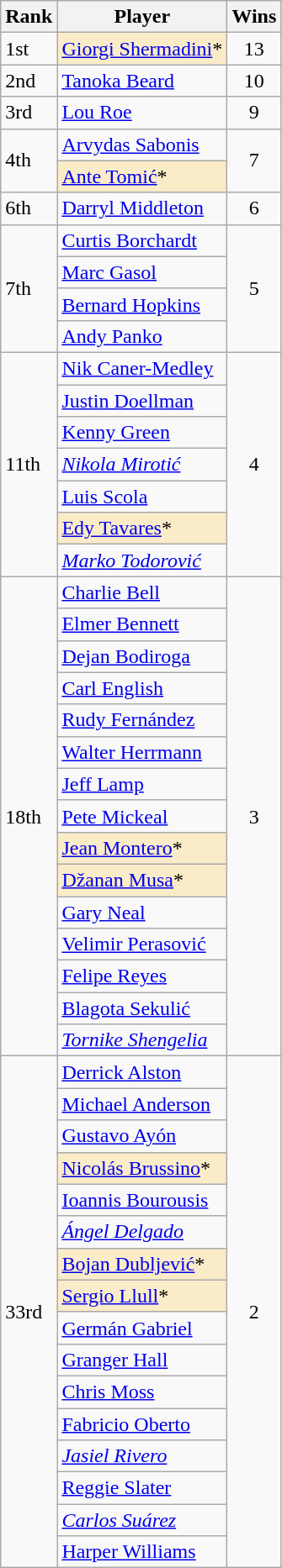<table class="wikitable">
<tr>
<th>Rank</th>
<th>Player</th>
<th>Wins</th>
</tr>
<tr>
<td>1st</td>
<td bgcolor=faecc8><a href='#'>Giorgi Shermadini</a>*</td>
<td align=center>13</td>
</tr>
<tr>
<td>2nd</td>
<td><a href='#'>Tanoka Beard</a></td>
<td align=center>10</td>
</tr>
<tr>
<td>3rd</td>
<td><a href='#'>Lou Roe</a></td>
<td align=center>9</td>
</tr>
<tr>
<td rowspan=2>4th</td>
<td><a href='#'>Arvydas Sabonis</a></td>
<td rowspan=2 align=center>7</td>
</tr>
<tr>
<td bgcolor=faecc8><a href='#'>Ante Tomić</a>*</td>
</tr>
<tr>
<td>6th</td>
<td><a href='#'>Darryl Middleton</a></td>
<td align=center>6</td>
</tr>
<tr>
<td rowspan=4>7th</td>
<td><a href='#'>Curtis Borchardt</a></td>
<td rowspan=4 align=center>5</td>
</tr>
<tr>
<td><a href='#'>Marc Gasol</a></td>
</tr>
<tr>
<td><a href='#'>Bernard Hopkins</a></td>
</tr>
<tr>
<td><a href='#'>Andy Panko</a></td>
</tr>
<tr>
<td rowspan=7>11th</td>
<td><a href='#'>Nik Caner-Medley</a></td>
<td rowspan=7 align=center>4</td>
</tr>
<tr>
<td><a href='#'>Justin Doellman</a></td>
</tr>
<tr>
<td><a href='#'>Kenny Green</a></td>
</tr>
<tr>
<td><em><a href='#'>Nikola Mirotić</a></em></td>
</tr>
<tr>
<td><a href='#'>Luis Scola</a></td>
</tr>
<tr>
<td bgcolor=faecc8><a href='#'>Edy Tavares</a>*</td>
</tr>
<tr>
<td><em><a href='#'>Marko Todorović</a></em></td>
</tr>
<tr>
<td rowspan=15>18th</td>
<td><a href='#'>Charlie Bell</a></td>
<td rowspan=15 align=center>3</td>
</tr>
<tr>
<td><a href='#'>Elmer Bennett</a></td>
</tr>
<tr>
<td><a href='#'>Dejan Bodiroga</a></td>
</tr>
<tr>
<td><a href='#'>Carl English</a></td>
</tr>
<tr>
<td><a href='#'>Rudy Fernández</a></td>
</tr>
<tr>
<td><a href='#'>Walter Herrmann</a></td>
</tr>
<tr>
<td><a href='#'>Jeff Lamp</a></td>
</tr>
<tr>
<td><a href='#'>Pete Mickeal</a></td>
</tr>
<tr>
<td bgcolor=faecc8><a href='#'>Jean Montero</a>*</td>
</tr>
<tr>
<td bgcolor=faecc8><a href='#'>Džanan Musa</a>*</td>
</tr>
<tr>
<td><a href='#'>Gary Neal</a></td>
</tr>
<tr>
<td><a href='#'>Velimir Perasović</a></td>
</tr>
<tr>
<td><a href='#'>Felipe Reyes</a></td>
</tr>
<tr>
<td><a href='#'>Blagota Sekulić</a></td>
</tr>
<tr>
<td><em><a href='#'>Tornike Shengelia</a></em></td>
</tr>
<tr>
<td rowspan=16>33rd</td>
<td><a href='#'>Derrick Alston</a></td>
<td rowspan=16 align=center>2</td>
</tr>
<tr>
<td><a href='#'>Michael Anderson</a></td>
</tr>
<tr>
<td><a href='#'>Gustavo Ayón</a></td>
</tr>
<tr>
<td bgcolor=faecc8><a href='#'>Nicolás Brussino</a>*</td>
</tr>
<tr>
<td><a href='#'>Ioannis Bourousis</a></td>
</tr>
<tr>
<td><em><a href='#'>Ángel Delgado</a></em></td>
</tr>
<tr>
<td bgcolor=faecc8><a href='#'>Bojan Dubljević</a>*</td>
</tr>
<tr>
<td bgcolor=faecc8><a href='#'>Sergio Llull</a>*</td>
</tr>
<tr>
<td><a href='#'>Germán Gabriel</a></td>
</tr>
<tr>
<td><a href='#'>Granger Hall</a></td>
</tr>
<tr>
<td><a href='#'>Chris Moss</a></td>
</tr>
<tr>
<td><a href='#'>Fabricio Oberto</a></td>
</tr>
<tr>
<td><em><a href='#'>Jasiel Rivero</a></em></td>
</tr>
<tr>
<td><a href='#'>Reggie Slater</a></td>
</tr>
<tr>
<td><em><a href='#'>Carlos Suárez</a></em></td>
</tr>
<tr>
<td><a href='#'>Harper Williams</a></td>
</tr>
</table>
